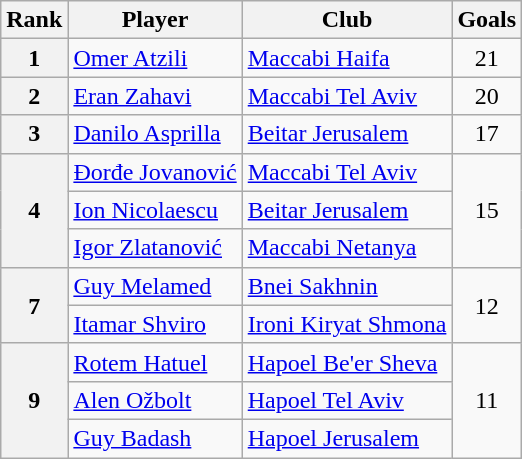<table class="wikitable">
<tr>
<th>Rank</th>
<th>Player</th>
<th>Club</th>
<th>Goals</th>
</tr>
<tr>
<th rowspan=1>1</th>
<td> <a href='#'>Omer Atzili</a></td>
<td><a href='#'>Maccabi Haifa</a></td>
<td rowspan=1 align=center>21</td>
</tr>
<tr>
<th rowspan=1>2</th>
<td> <a href='#'>Eran Zahavi</a></td>
<td><a href='#'>Maccabi Tel Aviv</a></td>
<td rowspan=1 align=center>20</td>
</tr>
<tr>
<th rowspan=1>3</th>
<td> <a href='#'>Danilo Asprilla</a></td>
<td><a href='#'>Beitar Jerusalem</a></td>
<td rowspan=1 align=center>17</td>
</tr>
<tr>
<th rowspan=3>4</th>
<td> <a href='#'>Đorđe Jovanović</a></td>
<td><a href='#'>Maccabi Tel Aviv</a></td>
<td rowspan=3 align=center>15</td>
</tr>
<tr>
<td> <a href='#'>Ion Nicolaescu</a></td>
<td><a href='#'>Beitar Jerusalem</a></td>
</tr>
<tr>
<td> <a href='#'>Igor Zlatanović</a></td>
<td><a href='#'>Maccabi Netanya</a></td>
</tr>
<tr>
<th rowspan=2>7</th>
<td> <a href='#'>Guy Melamed</a></td>
<td><a href='#'>Bnei Sakhnin</a></td>
<td rowspan=2 align=center>12</td>
</tr>
<tr>
<td> <a href='#'>Itamar Shviro</a></td>
<td><a href='#'>Ironi Kiryat Shmona</a></td>
</tr>
<tr>
<th rowspan=3>9</th>
<td> <a href='#'>Rotem Hatuel</a></td>
<td><a href='#'>Hapoel Be'er Sheva</a></td>
<td rowspan=3 align=center>11</td>
</tr>
<tr>
<td> <a href='#'>Alen Ožbolt</a></td>
<td><a href='#'>Hapoel Tel Aviv</a></td>
</tr>
<tr>
<td> <a href='#'>Guy Badash</a></td>
<td><a href='#'>Hapoel Jerusalem</a><br></td>
</tr>
</table>
